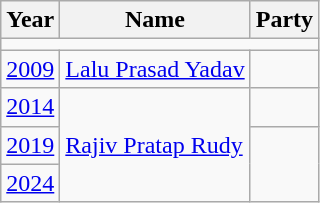<table class="wikitable">
<tr>
<th>Year</th>
<th>Name</th>
<th colspan="2">Party</th>
</tr>
<tr>
<td colspan="4"></td>
</tr>
<tr>
<td><a href='#'>2009</a></td>
<td><a href='#'>Lalu Prasad Yadav</a></td>
<td></td>
</tr>
<tr>
<td><a href='#'>2014</a></td>
<td rowspan="3"><a href='#'>Rajiv Pratap Rudy</a></td>
<td></td>
</tr>
<tr>
<td><a href='#'>2019</a></td>
</tr>
<tr>
<td><a href='#'>2024</a></td>
</tr>
</table>
